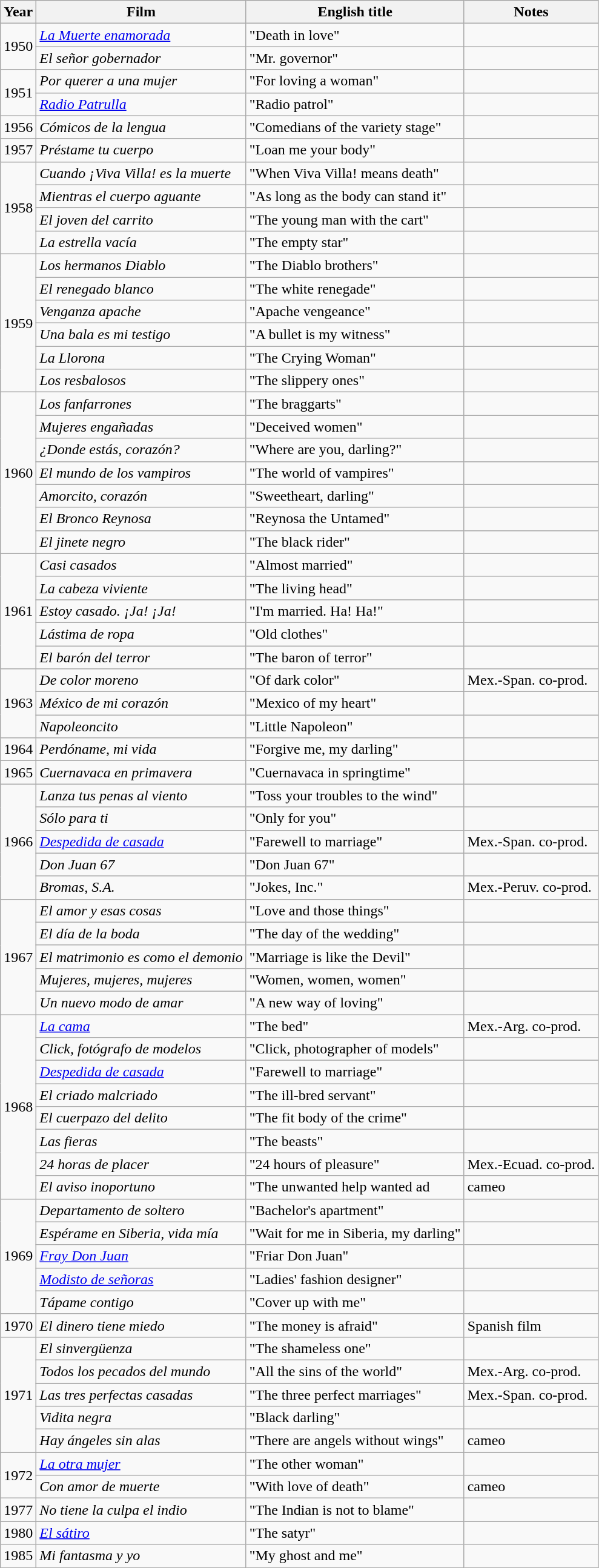<table class="wikitable">
<tr>
<th>Year</th>
<th>Film</th>
<th>English title</th>
<th>Notes</th>
</tr>
<tr>
<td rowspan="2">1950</td>
<td><em><a href='#'>La Muerte enamorada</a></em></td>
<td>"Death in love"</td>
<td></td>
</tr>
<tr>
<td><em>El señor gobernador</em></td>
<td>"Mr. governor"</td>
<td></td>
</tr>
<tr>
<td rowspan="2">1951</td>
<td><em>Por querer a una mujer</em></td>
<td>"For loving a woman"</td>
<td></td>
</tr>
<tr>
<td><em><a href='#'>Radio Patrulla</a></em></td>
<td>"Radio patrol"</td>
<td></td>
</tr>
<tr>
<td>1956</td>
<td><em>Cómicos de la lengua</em></td>
<td>"Comedians of the variety stage"</td>
<td></td>
</tr>
<tr>
<td>1957</td>
<td><em>Préstame tu cuerpo</em></td>
<td>"Loan me your body"</td>
<td></td>
</tr>
<tr>
<td rowspan="4">1958</td>
<td><em>Cuando ¡Viva Villa! es la muerte</em></td>
<td>"When Viva Villa! means death"</td>
<td></td>
</tr>
<tr>
<td><em>Mientras el cuerpo aguante</em></td>
<td>"As long as the body can stand it"</td>
<td></td>
</tr>
<tr>
<td><em>El joven del carrito</em></td>
<td>"The young man with the cart"</td>
<td></td>
</tr>
<tr>
<td><em>La estrella vacía</em></td>
<td>"The empty star"</td>
<td></td>
</tr>
<tr>
<td rowspan="6">1959</td>
<td><em>Los hermanos Diablo</em></td>
<td>"The Diablo brothers"</td>
<td></td>
</tr>
<tr>
<td><em>El renegado blanco</em></td>
<td>"The white renegade"</td>
<td></td>
</tr>
<tr>
<td><em>Venganza apache</em></td>
<td>"Apache vengeance"</td>
<td></td>
</tr>
<tr>
<td><em>Una bala es mi testigo</em></td>
<td>"A bullet is my witness"</td>
<td></td>
</tr>
<tr>
<td><em>La Llorona</em></td>
<td>"The Crying Woman"</td>
<td></td>
</tr>
<tr>
<td><em>Los resbalosos</em></td>
<td>"The slippery ones"</td>
<td></td>
</tr>
<tr>
<td rowspan="7">1960</td>
<td><em>Los fanfarrones</em></td>
<td>"The braggarts"</td>
<td></td>
</tr>
<tr>
<td><em>Mujeres engañadas</em></td>
<td>"Deceived women"</td>
<td></td>
</tr>
<tr>
<td><em>¿Donde estás, corazón?</em></td>
<td>"Where are you, darling?"</td>
<td></td>
</tr>
<tr>
<td><em>El mundo de los vampiros</em></td>
<td>"The world of vampires"</td>
<td></td>
</tr>
<tr>
<td><em>Amorcito, corazón</em></td>
<td>"Sweetheart, darling"</td>
<td></td>
</tr>
<tr>
<td><em>El Bronco Reynosa</em></td>
<td>"Reynosa the Untamed"</td>
<td></td>
</tr>
<tr>
<td><em>El jinete negro</em></td>
<td>"The black rider"</td>
<td></td>
</tr>
<tr>
<td rowspan="5">1961</td>
<td><em>Casi casados</em></td>
<td>"Almost married"</td>
<td></td>
</tr>
<tr>
<td><em>La cabeza viviente</em></td>
<td>"The living head"</td>
<td></td>
</tr>
<tr>
<td><em>Estoy casado. ¡Ja! ¡Ja!</em></td>
<td>"I'm married. Ha! Ha!"</td>
<td></td>
</tr>
<tr>
<td><em>Lástima de ropa</em></td>
<td>"Old clothes"</td>
<td></td>
</tr>
<tr>
<td><em>El barón del terror</em></td>
<td>"The baron of terror"</td>
<td></td>
</tr>
<tr>
<td rowspan="3">1963</td>
<td><em>De color moreno</em></td>
<td>"Of dark color"</td>
<td>Mex.-Span. co-prod.</td>
</tr>
<tr>
<td><em>México de mi corazón</em></td>
<td>"Mexico of my heart"</td>
<td></td>
</tr>
<tr>
<td><em>Napoleoncito</em></td>
<td>"Little Napoleon"</td>
<td></td>
</tr>
<tr>
<td>1964</td>
<td><em>Perdóname, mi vida</em></td>
<td>"Forgive me, my darling"</td>
<td></td>
</tr>
<tr>
<td>1965</td>
<td><em>Cuernavaca en primavera</em></td>
<td>"Cuernavaca in springtime"</td>
<td></td>
</tr>
<tr>
<td rowspan="5">1966</td>
<td><em>Lanza tus penas al viento</em></td>
<td>"Toss your troubles to the wind"</td>
<td></td>
</tr>
<tr>
<td><em>Sólo para ti</em></td>
<td>"Only for you"</td>
<td></td>
</tr>
<tr>
<td><em><a href='#'>Despedida de casada</a></em></td>
<td>"Farewell to marriage"</td>
<td>Mex.-Span. co-prod.</td>
</tr>
<tr>
<td><em>Don Juan 67</em></td>
<td>"Don Juan 67"</td>
<td></td>
</tr>
<tr>
<td><em>Bromas, S.A.</em></td>
<td>"Jokes, Inc."</td>
<td>Mex.-Peruv. co-prod.</td>
</tr>
<tr>
<td rowspan="5">1967</td>
<td><em>El amor y esas cosas</em></td>
<td>"Love and those things"</td>
<td></td>
</tr>
<tr>
<td><em>El día de la boda</em></td>
<td>"The day of the wedding"</td>
<td></td>
</tr>
<tr>
<td><em>El matrimonio es como el demonio</em></td>
<td>"Marriage is like the Devil"</td>
<td></td>
</tr>
<tr>
<td><em>Mujeres, mujeres, mujeres</em></td>
<td>"Women, women, women"</td>
<td></td>
</tr>
<tr>
<td><em>Un nuevo modo de amar</em></td>
<td>"A new way of loving"</td>
<td></td>
</tr>
<tr>
<td rowspan="8">1968</td>
<td><em><a href='#'>La cama</a></em></td>
<td>"The bed"</td>
<td>Mex.-Arg. co-prod.</td>
</tr>
<tr>
<td><em>Click, fotógrafo de modelos</em></td>
<td>"Click, photographer of models"</td>
<td></td>
</tr>
<tr>
<td><em><a href='#'>Despedida de casada</a></em></td>
<td>"Farewell to marriage"</td>
<td></td>
</tr>
<tr>
<td><em>El criado malcriado</em></td>
<td>"The ill-bred servant"</td>
<td></td>
</tr>
<tr>
<td><em>El cuerpazo del delito</em></td>
<td>"The fit body of the crime"</td>
<td></td>
</tr>
<tr>
<td><em>Las fieras</em></td>
<td>"The beasts"</td>
<td></td>
</tr>
<tr>
<td><em>24 horas de placer</em></td>
<td>"24 hours of pleasure"</td>
<td>Mex.-Ecuad. co-prod.</td>
</tr>
<tr>
<td><em>El aviso inoportuno</em></td>
<td>"The unwanted help wanted ad</td>
<td>cameo</td>
</tr>
<tr>
<td rowspan="5">1969</td>
<td><em>Departamento de soltero</em></td>
<td>"Bachelor's apartment"</td>
<td></td>
</tr>
<tr>
<td><em>Espérame en Siberia, vida mía</em></td>
<td>"Wait for me in Siberia, my darling"</td>
<td></td>
</tr>
<tr>
<td><em><a href='#'>Fray Don Juan</a></em></td>
<td>"Friar Don Juan"</td>
<td></td>
</tr>
<tr>
<td><em><a href='#'>Modisto de señoras</a></em></td>
<td>"Ladies' fashion designer"</td>
<td></td>
</tr>
<tr>
<td><em>Tápame contigo</em></td>
<td>"Cover up with me"</td>
<td></td>
</tr>
<tr>
<td>1970</td>
<td><em>El dinero tiene miedo</em></td>
<td>"The money is afraid"</td>
<td>Spanish film</td>
</tr>
<tr>
<td rowspan="5">1971</td>
<td><em>El sinvergüenza</em></td>
<td>"The shameless one"</td>
<td></td>
</tr>
<tr>
<td><em>Todos los pecados del mundo</em></td>
<td>"All the sins of the world"</td>
<td>Mex.-Arg. co-prod.</td>
</tr>
<tr>
<td><em>Las tres perfectas casadas</em></td>
<td>"The three perfect marriages"</td>
<td>Mex.-Span. co-prod.</td>
</tr>
<tr>
<td><em>Vidita negra</em></td>
<td>"Black darling"</td>
<td></td>
</tr>
<tr>
<td><em>Hay ángeles sin alas</em></td>
<td>"There are angels without wings"</td>
<td>cameo</td>
</tr>
<tr>
<td rowspan="2">1972</td>
<td><em><a href='#'>La otra mujer</a></em></td>
<td>"The other woman"</td>
<td></td>
</tr>
<tr>
<td><em>Con amor de muerte</em></td>
<td>"With love of death"</td>
<td>cameo</td>
</tr>
<tr>
<td>1977</td>
<td><em>No tiene la culpa el indio</em></td>
<td>"The Indian is not to blame"</td>
<td></td>
</tr>
<tr>
<td>1980</td>
<td><em><a href='#'>El sátiro</a></em></td>
<td>"The satyr"</td>
<td></td>
</tr>
<tr>
<td>1985</td>
<td><em>Mi fantasma y yo</em></td>
<td>"My ghost and me"</td>
<td></td>
</tr>
</table>
